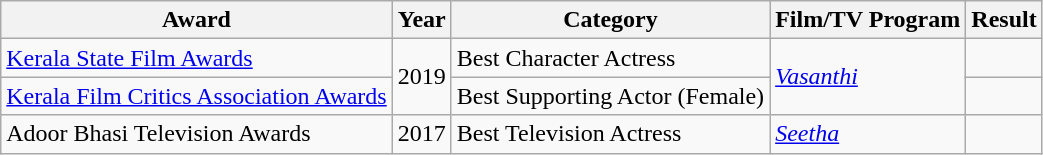<table class="wikitable sortable">
<tr>
<th>Award</th>
<th>Year</th>
<th>Category</th>
<th>Film/TV Program</th>
<th>Result</th>
</tr>
<tr>
<td><a href='#'>Kerala State Film Awards</a></td>
<td rowspan="2">2019</td>
<td>Best Character Actress</td>
<td rowspan="2"><em><a href='#'>Vasanthi</a></em></td>
<td></td>
</tr>
<tr>
<td><a href='#'>Kerala Film Critics Association Awards</a></td>
<td>Best Supporting Actor (Female)</td>
<td></td>
</tr>
<tr>
<td>Adoor Bhasi Television Awards</td>
<td>2017</td>
<td>Best Television Actress</td>
<td><em><a href='#'>Seetha</a></em></td>
<td></td>
</tr>
</table>
